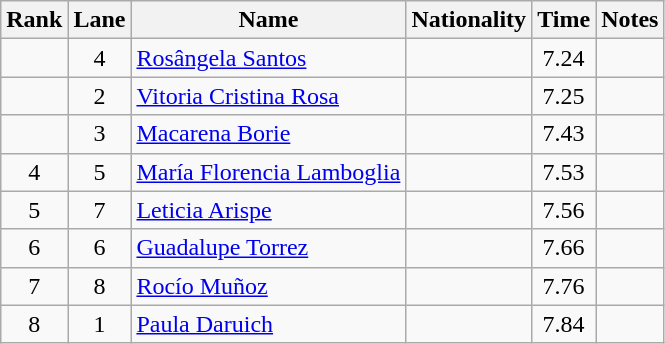<table class="wikitable sortable" style="text-align:center">
<tr>
<th>Rank</th>
<th>Lane</th>
<th>Name</th>
<th>Nationality</th>
<th>Time</th>
<th>Notes</th>
</tr>
<tr>
<td></td>
<td>4</td>
<td align=left><a href='#'>Rosângela Santos</a></td>
<td align=left></td>
<td>7.24</td>
<td></td>
</tr>
<tr>
<td></td>
<td>2</td>
<td align=left><a href='#'>Vitoria Cristina Rosa</a></td>
<td align=left></td>
<td>7.25</td>
<td></td>
</tr>
<tr>
<td></td>
<td>3</td>
<td align=left><a href='#'>Macarena Borie</a></td>
<td align=left></td>
<td>7.43</td>
<td></td>
</tr>
<tr>
<td>4</td>
<td>5</td>
<td align=left><a href='#'>María Florencia Lamboglia</a></td>
<td align=left></td>
<td>7.53</td>
<td></td>
</tr>
<tr>
<td>5</td>
<td>7</td>
<td align=left><a href='#'>Leticia Arispe</a></td>
<td align=left></td>
<td>7.56</td>
<td></td>
</tr>
<tr>
<td>6</td>
<td>6</td>
<td align=left><a href='#'>Guadalupe Torrez</a></td>
<td align=left></td>
<td>7.66</td>
<td></td>
</tr>
<tr>
<td>7</td>
<td>8</td>
<td align=left><a href='#'>Rocío Muñoz</a></td>
<td align=left></td>
<td>7.76</td>
<td></td>
</tr>
<tr>
<td>8</td>
<td>1</td>
<td align=left><a href='#'>Paula Daruich</a></td>
<td align=left></td>
<td>7.84</td>
<td></td>
</tr>
</table>
